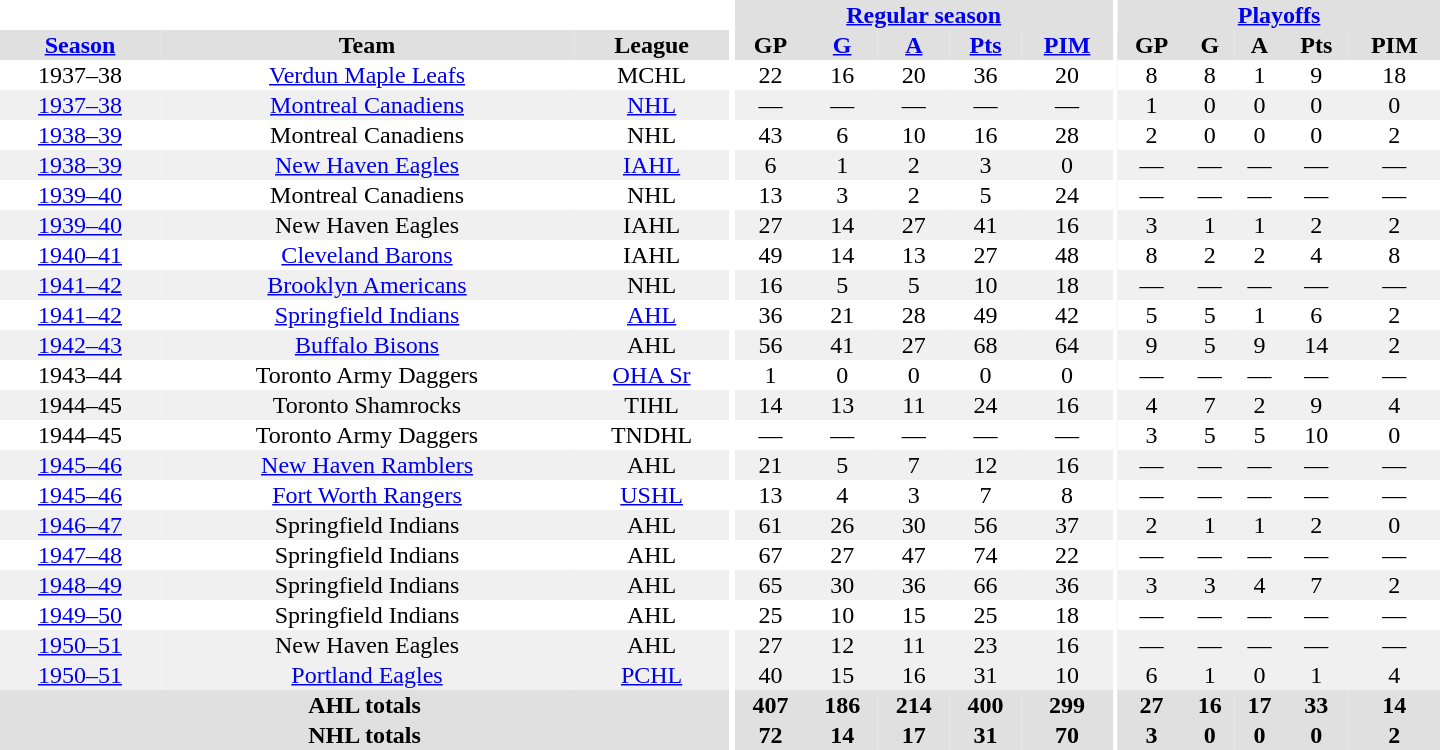<table border="0" cellpadding="1" cellspacing="0" style="text-align:center; width:60em">
<tr bgcolor="#e0e0e0">
<th colspan="3" bgcolor="#ffffff"></th>
<th rowspan="100" bgcolor="#ffffff"></th>
<th colspan="5"><a href='#'>Regular season</a></th>
<th rowspan="100" bgcolor="#ffffff"></th>
<th colspan="5"><a href='#'>Playoffs</a></th>
</tr>
<tr bgcolor="#e0e0e0">
<th><a href='#'>Season</a></th>
<th>Team</th>
<th>League</th>
<th>GP</th>
<th><a href='#'>G</a></th>
<th><a href='#'>A</a></th>
<th><a href='#'>Pts</a></th>
<th><a href='#'>PIM</a></th>
<th>GP</th>
<th>G</th>
<th>A</th>
<th>Pts</th>
<th>PIM</th>
</tr>
<tr>
<td>1937–38</td>
<td><a href='#'>Verdun Maple Leafs</a></td>
<td>MCHL</td>
<td>22</td>
<td>16</td>
<td>20</td>
<td>36</td>
<td>20</td>
<td>8</td>
<td>8</td>
<td>1</td>
<td>9</td>
<td>18</td>
</tr>
<tr bgcolor="#f0f0f0">
<td><a href='#'>1937–38</a></td>
<td><a href='#'>Montreal Canadiens</a></td>
<td><a href='#'>NHL</a></td>
<td>—</td>
<td>—</td>
<td>—</td>
<td>—</td>
<td>—</td>
<td>1</td>
<td>0</td>
<td>0</td>
<td>0</td>
<td>0</td>
</tr>
<tr>
<td><a href='#'>1938–39</a></td>
<td>Montreal Canadiens</td>
<td>NHL</td>
<td>43</td>
<td>6</td>
<td>10</td>
<td>16</td>
<td>28</td>
<td>2</td>
<td>0</td>
<td>0</td>
<td>0</td>
<td>2</td>
</tr>
<tr bgcolor="#f0f0f0">
<td><a href='#'>1938–39</a></td>
<td><a href='#'>New Haven Eagles</a></td>
<td><a href='#'>IAHL</a></td>
<td>6</td>
<td>1</td>
<td>2</td>
<td>3</td>
<td>0</td>
<td>—</td>
<td>—</td>
<td>—</td>
<td>—</td>
<td>—</td>
</tr>
<tr>
<td><a href='#'>1939–40</a></td>
<td>Montreal Canadiens</td>
<td>NHL</td>
<td>13</td>
<td>3</td>
<td>2</td>
<td>5</td>
<td>24</td>
<td>—</td>
<td>—</td>
<td>—</td>
<td>—</td>
<td>—</td>
</tr>
<tr bgcolor="#f0f0f0">
<td><a href='#'>1939–40</a></td>
<td>New Haven Eagles</td>
<td>IAHL</td>
<td>27</td>
<td>14</td>
<td>27</td>
<td>41</td>
<td>16</td>
<td>3</td>
<td>1</td>
<td>1</td>
<td>2</td>
<td>2</td>
</tr>
<tr>
<td><a href='#'>1940–41</a></td>
<td><a href='#'>Cleveland Barons</a></td>
<td>IAHL</td>
<td>49</td>
<td>14</td>
<td>13</td>
<td>27</td>
<td>48</td>
<td>8</td>
<td>2</td>
<td>2</td>
<td>4</td>
<td>8</td>
</tr>
<tr bgcolor="#f0f0f0">
<td><a href='#'>1941–42</a></td>
<td><a href='#'>Brooklyn Americans</a></td>
<td>NHL</td>
<td>16</td>
<td>5</td>
<td>5</td>
<td>10</td>
<td>18</td>
<td>—</td>
<td>—</td>
<td>—</td>
<td>—</td>
<td>—</td>
</tr>
<tr>
<td><a href='#'>1941–42</a></td>
<td><a href='#'>Springfield Indians</a></td>
<td><a href='#'>AHL</a></td>
<td>36</td>
<td>21</td>
<td>28</td>
<td>49</td>
<td>42</td>
<td>5</td>
<td>5</td>
<td>1</td>
<td>6</td>
<td>2</td>
</tr>
<tr bgcolor="#f0f0f0">
<td><a href='#'>1942–43</a></td>
<td><a href='#'>Buffalo Bisons</a></td>
<td>AHL</td>
<td>56</td>
<td>41</td>
<td>27</td>
<td>68</td>
<td>64</td>
<td>9</td>
<td>5</td>
<td>9</td>
<td>14</td>
<td>2</td>
</tr>
<tr>
<td>1943–44</td>
<td>Toronto Army Daggers</td>
<td><a href='#'>OHA Sr</a></td>
<td>1</td>
<td>0</td>
<td>0</td>
<td>0</td>
<td>0</td>
<td>—</td>
<td>—</td>
<td>—</td>
<td>—</td>
<td>—</td>
</tr>
<tr bgcolor="#f0f0f0">
<td>1944–45</td>
<td>Toronto Shamrocks</td>
<td>TIHL</td>
<td>14</td>
<td>13</td>
<td>11</td>
<td>24</td>
<td>16</td>
<td>4</td>
<td>7</td>
<td>2</td>
<td>9</td>
<td>4</td>
</tr>
<tr>
<td>1944–45</td>
<td>Toronto Army Daggers</td>
<td>TNDHL</td>
<td>—</td>
<td>—</td>
<td>—</td>
<td>—</td>
<td>—</td>
<td>3</td>
<td>5</td>
<td>5</td>
<td>10</td>
<td>0</td>
</tr>
<tr bgcolor="#f0f0f0">
<td><a href='#'>1945–46</a></td>
<td><a href='#'>New Haven Ramblers</a></td>
<td>AHL</td>
<td>21</td>
<td>5</td>
<td>7</td>
<td>12</td>
<td>16</td>
<td>—</td>
<td>—</td>
<td>—</td>
<td>—</td>
<td>—</td>
</tr>
<tr>
<td><a href='#'>1945–46</a></td>
<td><a href='#'>Fort Worth Rangers</a></td>
<td><a href='#'>USHL</a></td>
<td>13</td>
<td>4</td>
<td>3</td>
<td>7</td>
<td>8</td>
<td>—</td>
<td>—</td>
<td>—</td>
<td>—</td>
<td>—</td>
</tr>
<tr bgcolor="#f0f0f0">
<td><a href='#'>1946–47</a></td>
<td>Springfield Indians</td>
<td>AHL</td>
<td>61</td>
<td>26</td>
<td>30</td>
<td>56</td>
<td>37</td>
<td>2</td>
<td>1</td>
<td>1</td>
<td>2</td>
<td>0</td>
</tr>
<tr>
<td><a href='#'>1947–48</a></td>
<td>Springfield Indians</td>
<td>AHL</td>
<td>67</td>
<td>27</td>
<td>47</td>
<td>74</td>
<td>22</td>
<td>—</td>
<td>—</td>
<td>—</td>
<td>—</td>
<td>—</td>
</tr>
<tr bgcolor="#f0f0f0">
<td><a href='#'>1948–49</a></td>
<td>Springfield Indians</td>
<td>AHL</td>
<td>65</td>
<td>30</td>
<td>36</td>
<td>66</td>
<td>36</td>
<td>3</td>
<td>3</td>
<td>4</td>
<td>7</td>
<td>2</td>
</tr>
<tr>
<td><a href='#'>1949–50</a></td>
<td>Springfield Indians</td>
<td>AHL</td>
<td>25</td>
<td>10</td>
<td>15</td>
<td>25</td>
<td>18</td>
<td>—</td>
<td>—</td>
<td>—</td>
<td>—</td>
<td>—</td>
</tr>
<tr bgcolor="#f0f0f0">
<td><a href='#'>1950–51</a></td>
<td>New Haven Eagles</td>
<td>AHL</td>
<td>27</td>
<td>12</td>
<td>11</td>
<td>23</td>
<td>16</td>
<td>—</td>
<td>—</td>
<td>—</td>
<td>—</td>
<td>—</td>
</tr>
<tr bgcolor="#f0f0f0">
<td><a href='#'>1950–51</a></td>
<td><a href='#'>Portland Eagles</a></td>
<td><a href='#'>PCHL</a></td>
<td>40</td>
<td>15</td>
<td>16</td>
<td>31</td>
<td>10</td>
<td>6</td>
<td>1</td>
<td>0</td>
<td>1</td>
<td>4</td>
</tr>
<tr bgcolor="#e0e0e0">
<th colspan="3">AHL totals</th>
<th>407</th>
<th>186</th>
<th>214</th>
<th>400</th>
<th>299</th>
<th>27</th>
<th>16</th>
<th>17</th>
<th>33</th>
<th>14</th>
</tr>
<tr bgcolor="#e0e0e0">
<th colspan="3">NHL totals</th>
<th>72</th>
<th>14</th>
<th>17</th>
<th>31</th>
<th>70</th>
<th>3</th>
<th>0</th>
<th>0</th>
<th>0</th>
<th>2</th>
</tr>
</table>
